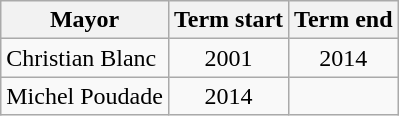<table class="wikitable">
<tr>
<th>Mayor</th>
<th>Term start</th>
<th>Term end</th>
</tr>
<tr>
<td>Christian Blanc</td>
<td align=center>2001</td>
<td align=center>2014</td>
</tr>
<tr>
<td>Michel Poudade</td>
<td align=center>2014</td>
<td align=center></td>
</tr>
</table>
